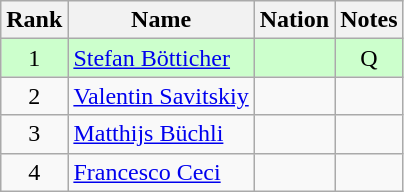<table class="wikitable sortable" style="text-align:center">
<tr>
<th>Rank</th>
<th>Name</th>
<th>Nation</th>
<th>Notes</th>
</tr>
<tr bgcolor=ccffcc>
<td>1</td>
<td align=left><a href='#'>Stefan Bötticher</a></td>
<td align=left></td>
<td>Q</td>
</tr>
<tr>
<td>2</td>
<td align=left><a href='#'>Valentin Savitskiy</a></td>
<td align=left></td>
<td></td>
</tr>
<tr>
<td>3</td>
<td align=left><a href='#'>Matthijs Büchli</a></td>
<td align=left></td>
<td></td>
</tr>
<tr>
<td>4</td>
<td align=left><a href='#'>Francesco Ceci</a></td>
<td align=left></td>
<td></td>
</tr>
</table>
